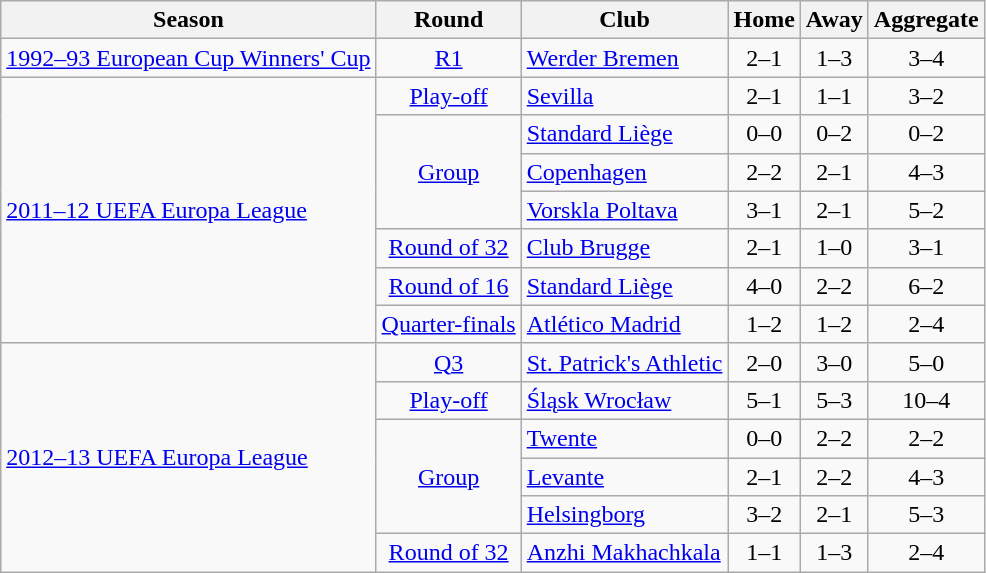<table class="wikitable" style="text-align:center;">
<tr>
<th>Season</th>
<th>Round</th>
<th>Club</th>
<th>Home</th>
<th>Away</th>
<th>Aggregate</th>
</tr>
<tr>
<td style="text-align:left;"><a href='#'>1992–93 European Cup Winners' Cup</a></td>
<td><a href='#'>R1</a></td>
<td style="text-align:left;"> <a href='#'>Werder Bremen</a></td>
<td>2–1</td>
<td>1–3</td>
<td>3–4</td>
</tr>
<tr>
<td style="text-align:left;" rowspan=7><a href='#'>2011–12 UEFA Europa League</a></td>
<td><a href='#'>Play-off</a></td>
<td style="text-align:left;"> <a href='#'>Sevilla</a></td>
<td>2–1</td>
<td>1–1</td>
<td>3–2</td>
</tr>
<tr>
<td rowspan=3><a href='#'>Group</a></td>
<td style="text-align:left;"> <a href='#'>Standard Liège</a></td>
<td>0–0</td>
<td>0–2</td>
<td>0–2</td>
</tr>
<tr>
<td style="text-align:left;"> <a href='#'>Copenhagen</a></td>
<td>2–2</td>
<td>2–1</td>
<td>4–3</td>
</tr>
<tr>
<td style="text-align:left;"> <a href='#'>Vorskla Poltava</a></td>
<td>3–1</td>
<td>2–1</td>
<td>5–2</td>
</tr>
<tr>
<td><a href='#'>Round of 32</a></td>
<td style="text-align:left;"> <a href='#'>Club Brugge</a></td>
<td>2–1</td>
<td>1–0</td>
<td>3–1</td>
</tr>
<tr>
<td><a href='#'>Round of 16</a></td>
<td style="text-align:left;"> <a href='#'>Standard Liège</a></td>
<td>4–0</td>
<td>2–2</td>
<td>6–2</td>
</tr>
<tr>
<td><a href='#'>Quarter-finals</a></td>
<td style="text-align:left;"> <a href='#'>Atlético Madrid</a></td>
<td>1–2</td>
<td>1–2</td>
<td>2–4</td>
</tr>
<tr>
<td style="text-align:left;" rowspan=6><a href='#'>2012–13 UEFA Europa League</a></td>
<td><a href='#'>Q3</a></td>
<td style="text-align:left;"> <a href='#'>St. Patrick's Athletic</a></td>
<td>2–0</td>
<td>3–0</td>
<td>5–0</td>
</tr>
<tr>
<td><a href='#'>Play-off</a></td>
<td style="text-align:left;"> <a href='#'>Śląsk Wrocław</a></td>
<td>5–1</td>
<td>5–3</td>
<td>10–4</td>
</tr>
<tr>
<td rowspan=3><a href='#'>Group</a></td>
<td style="text-align:left;"> <a href='#'>Twente</a></td>
<td>0–0</td>
<td>2–2</td>
<td>2–2</td>
</tr>
<tr>
<td style="text-align:left;"> <a href='#'>Levante</a></td>
<td>2–1</td>
<td>2–2</td>
<td>4–3</td>
</tr>
<tr>
<td style="text-align:left;"> <a href='#'>Helsingborg</a></td>
<td>3–2</td>
<td>2–1</td>
<td>5–3</td>
</tr>
<tr>
<td><a href='#'>Round of 32</a></td>
<td style="text-align:left;"> <a href='#'>Anzhi Makhachkala</a></td>
<td>1–1</td>
<td>1–3</td>
<td>2–4</td>
</tr>
</table>
